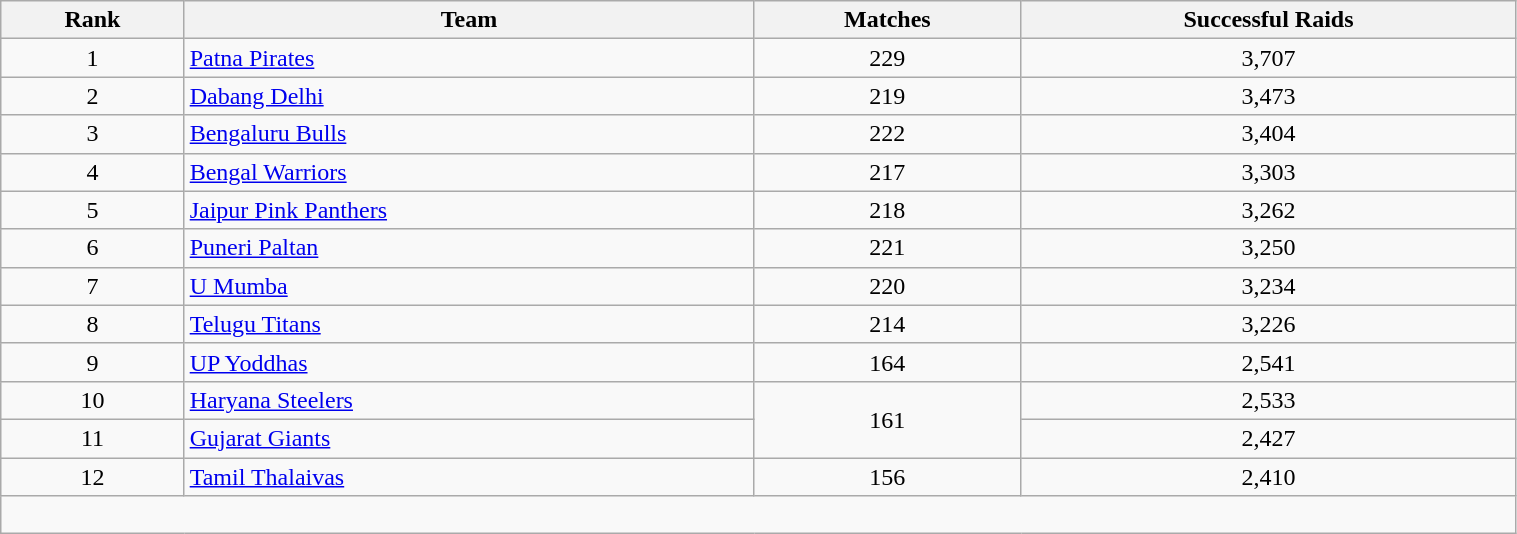<table class="wikitable" align="center" style="text-align: center; font-size: 100%; width:80%">
<tr>
<th>Rank</th>
<th>Team</th>
<th>Matches</th>
<th>Successful Raids</th>
</tr>
<tr>
<td>1</td>
<td style="text-align:left"><a href='#'>Patna Pirates</a></td>
<td>229</td>
<td>3,707</td>
</tr>
<tr>
<td>2</td>
<td style="text-align:left"><a href='#'>Dabang Delhi</a></td>
<td>219</td>
<td>3,473</td>
</tr>
<tr>
<td>3</td>
<td style="text-align:left"><a href='#'>Bengaluru Bulls</a></td>
<td>222</td>
<td>3,404</td>
</tr>
<tr>
<td>4</td>
<td style="text-align:left"><a href='#'>Bengal Warriors</a></td>
<td>217</td>
<td>3,303</td>
</tr>
<tr>
<td>5</td>
<td style="text-align:left"><a href='#'>Jaipur Pink Panthers</a></td>
<td>218</td>
<td>3,262</td>
</tr>
<tr>
<td>6</td>
<td style="text-align:left"><a href='#'>Puneri Paltan</a></td>
<td>221</td>
<td>3,250</td>
</tr>
<tr>
<td>7</td>
<td style="text-align:left"><a href='#'>U Mumba</a></td>
<td>220</td>
<td>3,234</td>
</tr>
<tr>
<td>8</td>
<td style="text-align:left"><a href='#'>Telugu Titans</a></td>
<td>214</td>
<td>3,226</td>
</tr>
<tr>
<td>9</td>
<td style="text-align:left"><a href='#'>UP Yoddhas</a></td>
<td>164</td>
<td>2,541</td>
</tr>
<tr>
<td>10</td>
<td style="text-align:left"><a href='#'>Haryana Steelers</a></td>
<td rowspan=2>161</td>
<td>2,533</td>
</tr>
<tr>
<td>11</td>
<td style="text-align:left"><a href='#'>Gujarat Giants</a></td>
<td>2,427</td>
</tr>
<tr>
<td>12</td>
<td style="text-align:left"><a href='#'>Tamil Thalaivas</a></td>
<td>156</td>
<td>2,410</td>
</tr>
<tr>
<td colspan="6"><br></td>
</tr>
</table>
